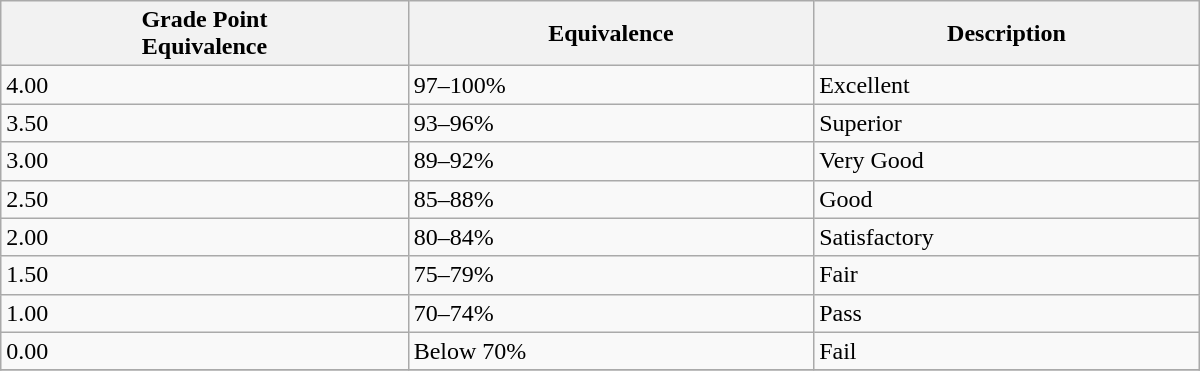<table class="wikitable" style="width:800px">
<tr>
<th>Grade Point<br>Equivalence</th>
<th>Equivalence</th>
<th>Description</th>
</tr>
<tr>
<td>4.00</td>
<td>97–100%</td>
<td>Excellent</td>
</tr>
<tr>
<td>3.50</td>
<td>93–96%</td>
<td>Superior</td>
</tr>
<tr>
<td>3.00</td>
<td>89–92%</td>
<td>Very Good</td>
</tr>
<tr>
<td>2.50</td>
<td>85–88%</td>
<td>Good</td>
</tr>
<tr>
<td>2.00</td>
<td>80–84%</td>
<td>Satisfactory</td>
</tr>
<tr>
<td>1.50</td>
<td>75–79%</td>
<td>Fair</td>
</tr>
<tr>
<td>1.00</td>
<td>70–74%</td>
<td>Pass</td>
</tr>
<tr>
<td>0.00</td>
<td>Below 70%</td>
<td>Fail</td>
</tr>
<tr>
</tr>
</table>
